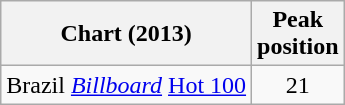<table class="wikitable plainrowheaders sortable">
<tr>
<th scope="col">Chart (2013)</th>
<th scope="col">Peak<br>position</th>
</tr>
<tr>
<td>Brazil <a href='#'><em>Billboard</em></a> <a href='#'>Hot 100</a></td>
<td style="text-align:center;">21</td>
</tr>
</table>
